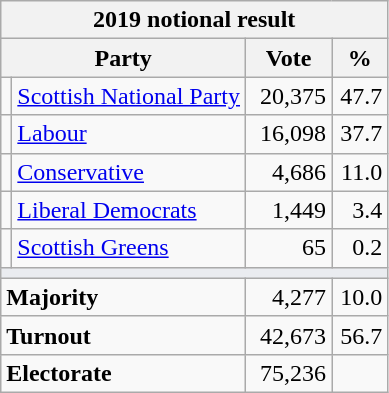<table class="wikitable">
<tr>
<th colspan="4">2019 notional result  </th>
</tr>
<tr>
<th bgcolor="#DDDDFF" width="130px" colspan="2">Party</th>
<th bgcolor="#DDDDFF" width="50px">Vote</th>
<th bgcolor="#DDDDFF" width="30px">%</th>
</tr>
<tr>
<td></td>
<td><a href='#'>Scottish National Party</a></td>
<td align=right>20,375</td>
<td align=right>47.7</td>
</tr>
<tr>
<td></td>
<td><a href='#'>Labour</a></td>
<td align="right">16,098</td>
<td align="right">37.7</td>
</tr>
<tr>
<td></td>
<td><a href='#'>Conservative</a></td>
<td align=right>4,686</td>
<td align=right>11.0</td>
</tr>
<tr>
<td></td>
<td><a href='#'>Liberal Democrats</a></td>
<td align=right>1,449</td>
<td align=right>3.4</td>
</tr>
<tr>
<td></td>
<td><a href='#'>Scottish Greens</a></td>
<td align=right>65</td>
<td align=right>0.2</td>
</tr>
<tr>
<td colspan="4" bgcolor="#EAECF0"></td>
</tr>
<tr>
<td colspan="2"><strong>Majority</strong></td>
<td align="right">4,277</td>
<td align="right">10.0</td>
</tr>
<tr>
<td colspan="2"><strong>Turnout</strong></td>
<td align="right">42,673</td>
<td align="right">56.7</td>
</tr>
<tr>
<td colspan="2"><strong>Electorate</strong></td>
<td align=right>75,236</td>
</tr>
</table>
